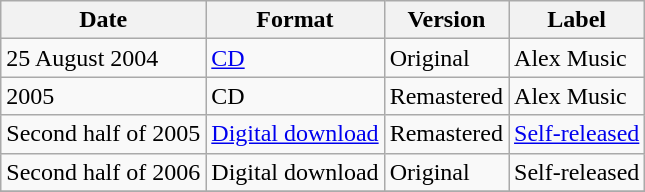<table class="wikitable plainrowheaders">
<tr>
<th scope="col">Date</th>
<th scope="col">Format</th>
<th scope="col">Version</th>
<th scope="col">Label</th>
</tr>
<tr>
<td>25 August 2004</td>
<td><a href='#'>CD</a></td>
<td>Original</td>
<td>Alex Music</td>
</tr>
<tr>
<td>2005</td>
<td>CD</td>
<td>Remastered</td>
<td>Alex Music</td>
</tr>
<tr>
<td>Second half of 2005</td>
<td><a href='#'>Digital download</a></td>
<td>Remastered</td>
<td><a href='#'>Self-released</a></td>
</tr>
<tr>
<td>Second half of 2006</td>
<td>Digital download</td>
<td>Original</td>
<td>Self-released</td>
</tr>
<tr>
</tr>
</table>
